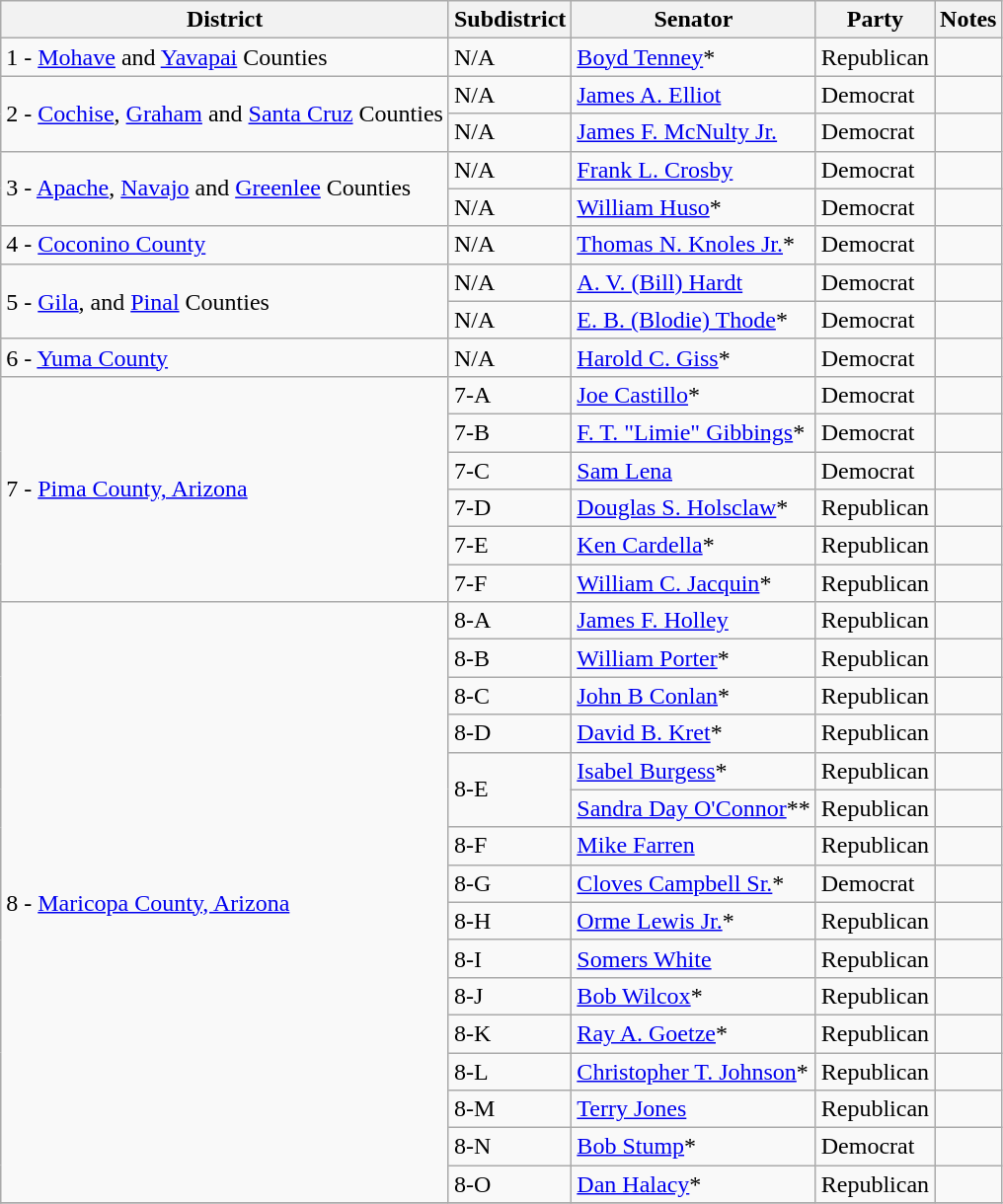<table class=wikitable>
<tr>
<th>District</th>
<th>Subdistrict</th>
<th>Senator</th>
<th>Party</th>
<th>Notes</th>
</tr>
<tr>
<td>1 - <a href='#'>Mohave</a> and <a href='#'>Yavapai</a> Counties</td>
<td>N/A</td>
<td><a href='#'>Boyd Tenney</a>*</td>
<td>Republican</td>
<td></td>
</tr>
<tr>
<td rowspan="2">2 - <a href='#'>Cochise</a>, <a href='#'>Graham</a> and <a href='#'>Santa Cruz</a> Counties</td>
<td>N/A</td>
<td><a href='#'>James A. Elliot</a></td>
<td>Democrat</td>
<td></td>
</tr>
<tr>
<td>N/A</td>
<td><a href='#'>James F. McNulty Jr.</a></td>
<td>Democrat</td>
<td></td>
</tr>
<tr>
<td rowspan="2">3 - <a href='#'>Apache</a>, <a href='#'>Navajo</a> and <a href='#'>Greenlee</a> Counties</td>
<td>N/A</td>
<td><a href='#'>Frank L. Crosby</a></td>
<td>Democrat</td>
<td></td>
</tr>
<tr>
<td>N/A</td>
<td><a href='#'>William Huso</a>*</td>
<td>Democrat</td>
<td></td>
</tr>
<tr>
<td>4 - <a href='#'>Coconino County</a></td>
<td>N/A</td>
<td><a href='#'>Thomas N. Knoles Jr.</a>*</td>
<td>Democrat</td>
<td></td>
</tr>
<tr>
<td rowspan="2">5 - <a href='#'>Gila</a>, and <a href='#'>Pinal</a> Counties</td>
<td>N/A</td>
<td><a href='#'>A. V. (Bill) Hardt</a></td>
<td>Democrat</td>
<td></td>
</tr>
<tr>
<td>N/A</td>
<td><a href='#'>E. B. (Blodie) Thode</a>*</td>
<td>Democrat</td>
<td></td>
</tr>
<tr>
<td>6 - <a href='#'>Yuma County</a></td>
<td>N/A</td>
<td><a href='#'>Harold C. Giss</a>*</td>
<td>Democrat</td>
<td></td>
</tr>
<tr>
<td rowspan="6">7 - <a href='#'>Pima County, Arizona</a></td>
<td>7-A</td>
<td><a href='#'>Joe Castillo</a>*</td>
<td>Democrat</td>
<td></td>
</tr>
<tr>
<td>7-B</td>
<td><a href='#'>F. T. "Limie" Gibbings</a>*</td>
<td>Democrat</td>
<td></td>
</tr>
<tr>
<td>7-C</td>
<td><a href='#'>Sam Lena</a></td>
<td>Democrat</td>
<td></td>
</tr>
<tr>
<td>7-D</td>
<td><a href='#'>Douglas S. Holsclaw</a>*</td>
<td>Republican</td>
<td></td>
</tr>
<tr>
<td>7-E</td>
<td><a href='#'>Ken Cardella</a>*</td>
<td>Republican</td>
<td></td>
</tr>
<tr>
<td>7-F</td>
<td><a href='#'>William C. Jacquin</a>*</td>
<td>Republican</td>
<td></td>
</tr>
<tr>
<td rowspan="16">8 - <a href='#'>Maricopa County, Arizona</a></td>
<td>8-A</td>
<td><a href='#'>James F. Holley</a></td>
<td>Republican</td>
<td></td>
</tr>
<tr>
<td>8-B</td>
<td><a href='#'>William Porter</a>*</td>
<td>Republican</td>
<td></td>
</tr>
<tr>
<td>8-C</td>
<td><a href='#'>John B Conlan</a>*</td>
<td>Republican</td>
<td></td>
</tr>
<tr>
<td>8-D</td>
<td><a href='#'>David B. Kret</a>*</td>
<td>Republican</td>
<td></td>
</tr>
<tr>
<td rowspan="2">8-E</td>
<td><a href='#'>Isabel Burgess</a>*</td>
<td>Republican</td>
<td></td>
</tr>
<tr>
<td><a href='#'>Sandra Day O'Connor</a>**</td>
<td>Republican</td>
<td></td>
</tr>
<tr>
<td>8-F</td>
<td><a href='#'>Mike Farren</a></td>
<td>Republican</td>
<td></td>
</tr>
<tr>
<td>8-G</td>
<td><a href='#'>Cloves Campbell Sr.</a>*</td>
<td>Democrat</td>
<td></td>
</tr>
<tr>
<td>8-H</td>
<td><a href='#'>Orme Lewis Jr.</a>*</td>
<td>Republican</td>
<td></td>
</tr>
<tr>
<td>8-I</td>
<td><a href='#'>Somers White</a></td>
<td>Republican</td>
<td></td>
</tr>
<tr>
<td>8-J</td>
<td><a href='#'>Bob Wilcox</a>*</td>
<td>Republican</td>
<td></td>
</tr>
<tr>
<td>8-K</td>
<td><a href='#'>Ray A. Goetze</a>*</td>
<td>Republican</td>
<td></td>
</tr>
<tr>
<td>8-L</td>
<td><a href='#'>Christopher T. Johnson</a>*</td>
<td>Republican</td>
<td></td>
</tr>
<tr>
<td>8-M</td>
<td><a href='#'>Terry Jones</a></td>
<td>Republican</td>
<td></td>
</tr>
<tr>
<td>8-N</td>
<td><a href='#'>Bob Stump</a>*</td>
<td>Democrat</td>
<td></td>
</tr>
<tr>
<td>8-O</td>
<td><a href='#'>Dan Halacy</a>*</td>
<td>Republican</td>
<td></td>
</tr>
<tr>
</tr>
</table>
